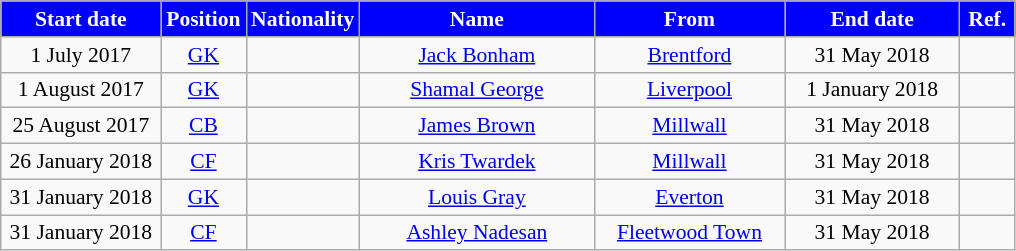<table class="wikitable"  style="text-align:center; font-size:90%; ">
<tr>
<th style="background:blue; color:white; width:100px;">Start date</th>
<th style="background:blue; color:white; width:50px;">Position</th>
<th style="background:blue; color:white; width:50px;">Nationality</th>
<th style="background:blue; color:white; width:150px;">Name</th>
<th style="background:blue; color:white; width:120px;">From</th>
<th style="background:blue; color:white; width:110px;">End date</th>
<th style="background:blue; color:white; width:30px;">Ref.</th>
</tr>
<tr>
<td>1 July 2017</td>
<td><a href='#'>GK</a></td>
<td></td>
<td><a href='#'>Jack Bonham</a></td>
<td> <a href='#'>Brentford</a></td>
<td>31 May 2018</td>
<td></td>
</tr>
<tr>
<td>1 August 2017</td>
<td><a href='#'>GK</a></td>
<td></td>
<td><a href='#'>Shamal George</a></td>
<td> <a href='#'>Liverpool</a></td>
<td>1 January 2018</td>
<td></td>
</tr>
<tr>
<td>25 August 2017</td>
<td><a href='#'>CB</a></td>
<td></td>
<td><a href='#'>James Brown</a></td>
<td> <a href='#'>Millwall</a></td>
<td>31 May 2018</td>
<td></td>
</tr>
<tr>
<td>26 January 2018</td>
<td><a href='#'>CF</a></td>
<td></td>
<td><a href='#'>Kris Twardek</a></td>
<td> <a href='#'>Millwall</a></td>
<td>31 May 2018</td>
<td></td>
</tr>
<tr>
<td>31 January 2018</td>
<td><a href='#'>GK</a></td>
<td></td>
<td><a href='#'>Louis Gray</a></td>
<td> <a href='#'>Everton</a></td>
<td>31 May 2018</td>
<td></td>
</tr>
<tr>
<td>31 January 2018</td>
<td><a href='#'>CF</a></td>
<td></td>
<td><a href='#'>Ashley Nadesan</a></td>
<td> <a href='#'>Fleetwood Town</a></td>
<td>31 May 2018</td>
<td></td>
</tr>
</table>
